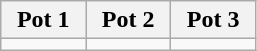<table class="wikitable">
<tr>
<th width="25%">Pot 1</th>
<th width="25%">Pot 2</th>
<th width="25%">Pot 3</th>
</tr>
<tr>
<td valign=top></td>
<td valign=top></td>
<td valign=top></td>
</tr>
</table>
